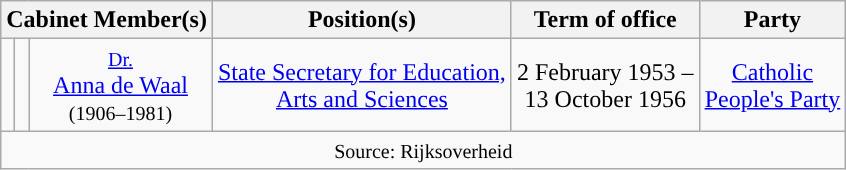<table class="wikitable" style="text-align:center">
<tr>
<th colspan=3>Cabinet Member(s)</th>
<th>Position(s)</th>
<th>Term of office</th>
<th>Party</th>
</tr>
<tr>
<td style="background:"></td>
<td></td>
<td><small><a href='#'>Dr.</a></small> <br> <a href='#'>Anna de Waal</a> <br> <small>(1906–1981)</small></td>
<td><a href='#'>State Secretary for Education, <br> Arts and Sciences</a></td>
<td>2 February 1953 – <br> 13 October 1956</td>
<td><a href='#'>Catholic <br> People's Party</a></td>
</tr>
<tr>
<td colspan=7><small>Source:   Rijksoverheid</small></td>
</tr>
</table>
